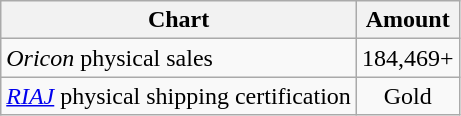<table class="wikitable">
<tr>
<th>Chart</th>
<th>Amount</th>
</tr>
<tr>
<td><em>Oricon</em> physical sales</td>
<td style="text-align:center;">184,469+</td>
</tr>
<tr>
<td><em><a href='#'>RIAJ</a></em> physical shipping certification</td>
<td style="text-align:center;">Gold</td>
</tr>
</table>
